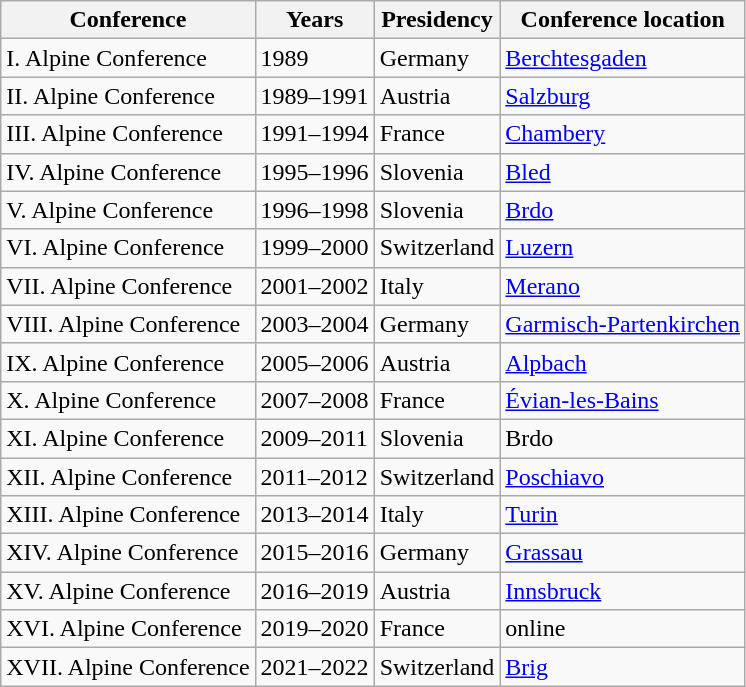<table class="wikitable">
<tr>
<th>Conference</th>
<th>Years</th>
<th>Presidency</th>
<th>Conference location</th>
</tr>
<tr>
<td>I. Alpine Conference</td>
<td>1989</td>
<td>Germany</td>
<td><a href='#'>Berchtesgaden</a></td>
</tr>
<tr>
<td>II. Alpine Conference</td>
<td>1989–1991</td>
<td>Austria</td>
<td><a href='#'>Salzburg</a></td>
</tr>
<tr>
<td>III. Alpine Conference</td>
<td>1991–1994</td>
<td>France</td>
<td><a href='#'>Chambery</a></td>
</tr>
<tr>
<td>IV. Alpine Conference</td>
<td>1995–1996</td>
<td>Slovenia</td>
<td><a href='#'>Bled</a></td>
</tr>
<tr>
<td>V. Alpine Conference</td>
<td>1996–1998</td>
<td>Slovenia</td>
<td><a href='#'>Brdo</a></td>
</tr>
<tr>
<td>VI. Alpine Conference</td>
<td>1999–2000</td>
<td>Switzerland</td>
<td><a href='#'>Luzern</a></td>
</tr>
<tr>
<td>VII. Alpine Conference</td>
<td>2001–2002</td>
<td>Italy</td>
<td><a href='#'>Merano</a></td>
</tr>
<tr>
<td>VIII. Alpine Conference</td>
<td>2003–2004</td>
<td>Germany</td>
<td><a href='#'>Garmisch-Partenkirchen</a></td>
</tr>
<tr>
<td>IX. Alpine Conference</td>
<td>2005–2006</td>
<td>Austria</td>
<td><a href='#'>Alpbach</a></td>
</tr>
<tr>
<td>X. Alpine Conference</td>
<td>2007–2008</td>
<td>France</td>
<td><a href='#'>Évian-les-Bains</a></td>
</tr>
<tr>
<td>XI. Alpine Conference</td>
<td>2009–2011</td>
<td>Slovenia</td>
<td>Brdo</td>
</tr>
<tr>
<td>XII. Alpine Conference</td>
<td>2011–2012</td>
<td>Switzerland</td>
<td><a href='#'>Poschiavo</a></td>
</tr>
<tr>
<td>XIII. Alpine Conference</td>
<td>2013–2014</td>
<td>Italy</td>
<td><a href='#'>Turin</a></td>
</tr>
<tr>
<td>XIV. Alpine Conference</td>
<td>2015–2016</td>
<td>Germany</td>
<td><a href='#'>Grassau</a></td>
</tr>
<tr>
<td>XV. Alpine Conference</td>
<td>2016–2019</td>
<td>Austria</td>
<td><a href='#'>Innsbruck</a></td>
</tr>
<tr>
<td>XVI. Alpine Conference</td>
<td>2019–2020</td>
<td>France</td>
<td>online</td>
</tr>
<tr>
<td>XVII. Alpine Conference</td>
<td>2021–2022</td>
<td>Switzerland</td>
<td><a href='#'>Brig</a></td>
</tr>
</table>
